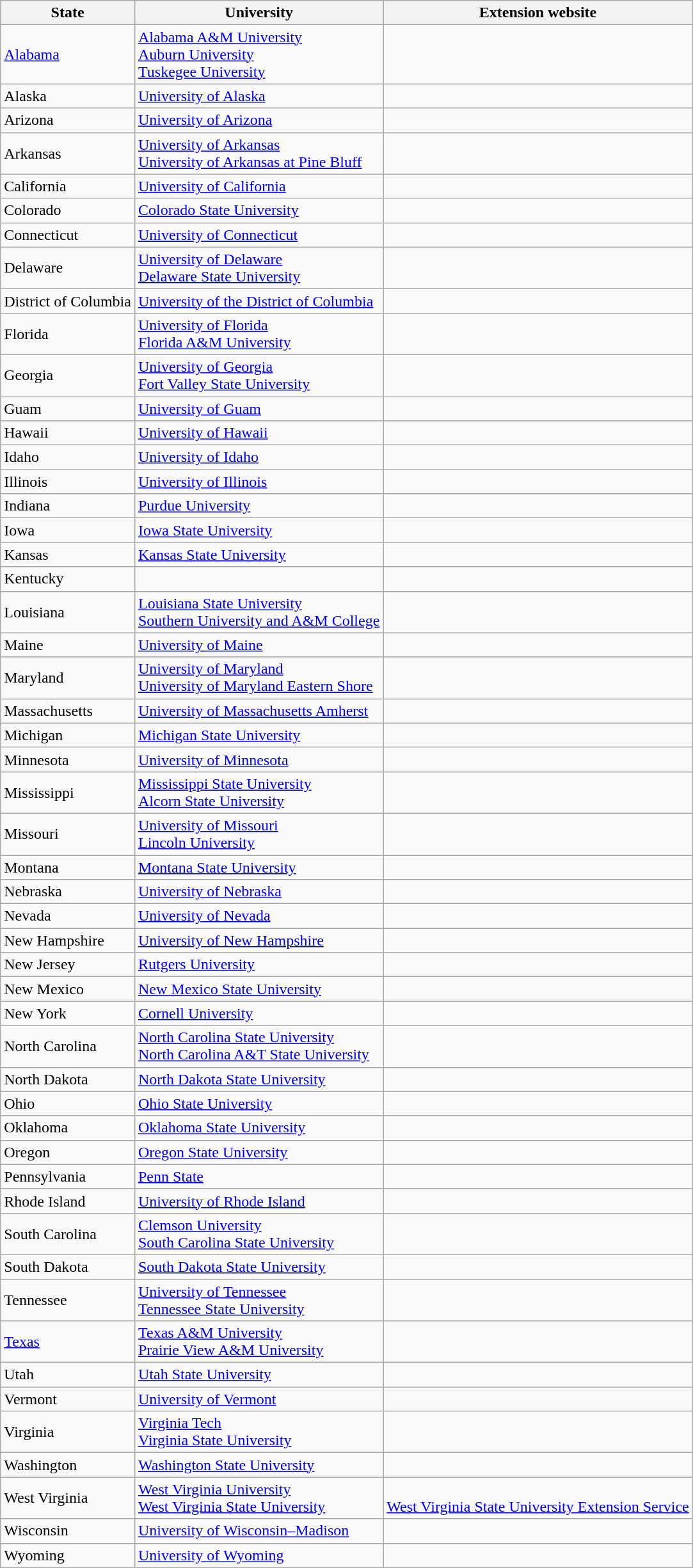<table class="wikitable">
<tr>
<th>State</th>
<th>University</th>
<th>Extension website</th>
</tr>
<tr>
<td><a href='#'>Alabama</a></td>
<td><a href='#'>Alabama A&M University</a><br><a href='#'>Auburn University</a><br><a href='#'>Tuskegee University</a></td>
<td></td>
</tr>
<tr>
<td>Alaska</td>
<td><a href='#'>University of Alaska</a></td>
<td></td>
</tr>
<tr>
<td>Arizona</td>
<td><a href='#'>University of Arizona</a></td>
<td></td>
</tr>
<tr>
<td>Arkansas</td>
<td><a href='#'>University of Arkansas</a><br><a href='#'>University of Arkansas at Pine Bluff</a></td>
<td></td>
</tr>
<tr>
<td>California</td>
<td><a href='#'>University of California</a></td>
<td></td>
</tr>
<tr>
<td>Colorado</td>
<td><a href='#'>Colorado State University</a></td>
<td></td>
</tr>
<tr>
<td>Connecticut</td>
<td><a href='#'>University of Connecticut</a></td>
<td></td>
</tr>
<tr>
<td>Delaware</td>
<td><a href='#'>University of Delaware</a><br><a href='#'>Delaware State University</a></td>
<td><br></td>
</tr>
<tr>
<td>District of Columbia</td>
<td><a href='#'>University of the District of Columbia</a></td>
<td></td>
</tr>
<tr>
<td>Florida</td>
<td><a href='#'>University of Florida</a><br><a href='#'>Florida A&M University</a></td>
<td></td>
</tr>
<tr>
<td>Georgia</td>
<td><a href='#'>University of Georgia</a><br><a href='#'>Fort Valley State University</a></td>
<td></td>
</tr>
<tr>
<td>Guam</td>
<td><a href='#'>University of Guam</a></td>
<td></td>
</tr>
<tr>
<td>Hawaii</td>
<td><a href='#'>University of Hawaii</a></td>
<td></td>
</tr>
<tr>
<td>Idaho</td>
<td><a href='#'>University of Idaho</a></td>
<td></td>
</tr>
<tr>
<td>Illinois</td>
<td><a href='#'>University of Illinois</a></td>
<td></td>
</tr>
<tr>
<td>Indiana</td>
<td><a href='#'>Purdue University</a></td>
<td></td>
</tr>
<tr>
<td>Iowa</td>
<td><a href='#'>Iowa State University</a></td>
<td></td>
</tr>
<tr>
<td>Kansas</td>
<td><a href='#'>Kansas State University</a></td>
<td></td>
</tr>
<tr>
<td>Kentucky</td>
<td><br></td>
<td></td>
</tr>
<tr>
<td>Louisiana</td>
<td><a href='#'>Louisiana State University</a><br><a href='#'>Southern University and A&M College</a></td>
<td></td>
</tr>
<tr>
<td>Maine</td>
<td><a href='#'>University of Maine</a></td>
<td></td>
</tr>
<tr>
<td>Maryland</td>
<td><a href='#'>University of Maryland</a><br><a href='#'>University of Maryland Eastern Shore</a></td>
<td></td>
</tr>
<tr>
<td>Massachusetts</td>
<td><a href='#'>University of Massachusetts Amherst</a></td>
<td></td>
</tr>
<tr>
<td>Michigan</td>
<td><a href='#'>Michigan State University</a></td>
<td></td>
</tr>
<tr>
<td>Minnesota</td>
<td><a href='#'>University of Minnesota</a></td>
<td></td>
</tr>
<tr>
<td>Mississippi</td>
<td><a href='#'>Mississippi State University</a><br><a href='#'>Alcorn State University</a></td>
<td></td>
</tr>
<tr>
<td>Missouri</td>
<td><a href='#'>University of Missouri</a><br><a href='#'>Lincoln University</a></td>
<td></td>
</tr>
<tr>
<td>Montana</td>
<td><a href='#'>Montana State University</a></td>
<td></td>
</tr>
<tr>
<td>Nebraska</td>
<td><a href='#'>University of Nebraska</a></td>
<td></td>
</tr>
<tr>
<td>Nevada</td>
<td><a href='#'>University of Nevada</a></td>
<td></td>
</tr>
<tr>
<td>New Hampshire</td>
<td><a href='#'>University of New Hampshire</a></td>
<td></td>
</tr>
<tr>
<td>New Jersey</td>
<td><a href='#'>Rutgers University</a></td>
<td></td>
</tr>
<tr>
<td>New Mexico</td>
<td><a href='#'>New Mexico State University</a></td>
<td></td>
</tr>
<tr>
<td>New York</td>
<td><a href='#'>Cornell University</a></td>
<td></td>
</tr>
<tr>
<td>North Carolina</td>
<td><a href='#'>North Carolina State University</a><br><a href='#'>North Carolina A&T State University</a></td>
<td><br></td>
</tr>
<tr>
<td>North Dakota</td>
<td><a href='#'>North Dakota State University</a></td>
<td></td>
</tr>
<tr>
<td>Ohio</td>
<td><a href='#'>Ohio State University</a></td>
<td></td>
</tr>
<tr>
<td>Oklahoma</td>
<td><a href='#'>Oklahoma State University</a></td>
<td></td>
</tr>
<tr>
<td>Oregon</td>
<td><a href='#'>Oregon State University</a></td>
<td></td>
</tr>
<tr>
<td>Pennsylvania</td>
<td><a href='#'>Penn State</a></td>
<td></td>
</tr>
<tr>
<td>Rhode Island</td>
<td><a href='#'>University of Rhode Island</a></td>
<td></td>
</tr>
<tr>
<td>South Carolina</td>
<td><a href='#'>Clemson University</a><br><a href='#'>South Carolina State University</a></td>
<td></td>
</tr>
<tr>
<td>South Dakota</td>
<td><a href='#'>South Dakota State University</a></td>
<td></td>
</tr>
<tr>
<td>Tennessee</td>
<td><a href='#'>University of Tennessee</a><br><a href='#'>Tennessee State University</a></td>
<td><br></td>
</tr>
<tr>
<td><a href='#'>Texas</a></td>
<td><a href='#'>Texas A&M University</a><br><a href='#'>Prairie View A&M University</a></td>
<td></td>
</tr>
<tr>
<td>Utah</td>
<td><a href='#'>Utah State University</a></td>
<td></td>
</tr>
<tr>
<td>Vermont</td>
<td><a href='#'>University of Vermont</a></td>
<td></td>
</tr>
<tr>
<td>Virginia</td>
<td><a href='#'>Virginia Tech</a><br><a href='#'>Virginia State University</a></td>
<td></td>
</tr>
<tr>
<td>Washington</td>
<td><a href='#'>Washington State University</a></td>
<td></td>
</tr>
<tr>
<td>West Virginia</td>
<td><a href='#'>West Virginia University</a><br><a href='#'>West Virginia State University</a></td>
<td><br><a href='#'>West Virginia State University Extension Service</a></td>
</tr>
<tr>
<td>Wisconsin</td>
<td><a href='#'>University of Wisconsin–Madison</a></td>
<td></td>
</tr>
<tr>
<td>Wyoming</td>
<td><a href='#'>University of Wyoming</a></td>
<td></td>
</tr>
</table>
